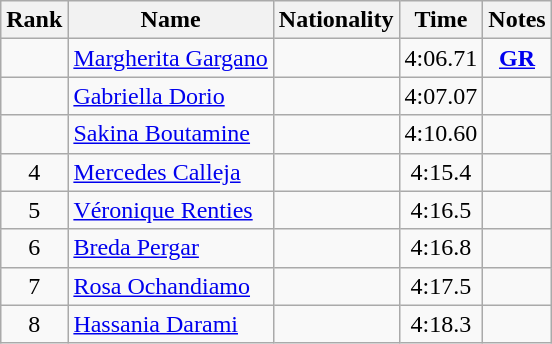<table class="wikitable sortable" style="text-align:center">
<tr>
<th>Rank</th>
<th>Name</th>
<th>Nationality</th>
<th>Time</th>
<th>Notes</th>
</tr>
<tr>
<td></td>
<td align=left><a href='#'>Margherita Gargano</a></td>
<td align=left></td>
<td>4:06.71</td>
<td><strong><a href='#'>GR</a></strong></td>
</tr>
<tr>
<td></td>
<td align=left><a href='#'>Gabriella Dorio</a></td>
<td align=left></td>
<td>4:07.07</td>
<td></td>
</tr>
<tr>
<td></td>
<td align=left><a href='#'>Sakina Boutamine</a></td>
<td align=left></td>
<td>4:10.60</td>
<td></td>
</tr>
<tr>
<td>4</td>
<td align=left><a href='#'>Mercedes Calleja</a></td>
<td align=left></td>
<td>4:15.4</td>
<td></td>
</tr>
<tr>
<td>5</td>
<td align=left><a href='#'>Véronique Renties</a></td>
<td align=left></td>
<td>4:16.5</td>
<td></td>
</tr>
<tr>
<td>6</td>
<td align=left><a href='#'>Breda Pergar</a></td>
<td align=left></td>
<td>4:16.8</td>
<td></td>
</tr>
<tr>
<td>7</td>
<td align=left><a href='#'>Rosa Ochandiamo</a></td>
<td align=left></td>
<td>4:17.5</td>
<td></td>
</tr>
<tr>
<td>8</td>
<td align=left><a href='#'>Hassania Darami</a></td>
<td align=left></td>
<td>4:18.3</td>
<td></td>
</tr>
</table>
